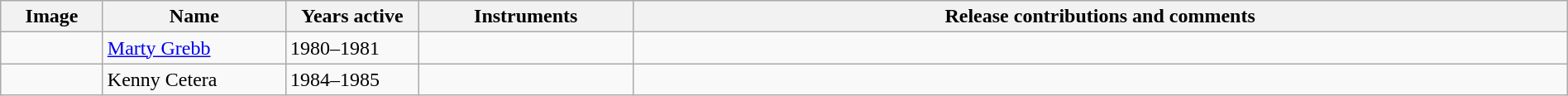<table class="wikitable" border="1" width=100%>
<tr>
<th width="75">Image</th>
<th width="140">Name</th>
<th width="100">Years active</th>
<th width="165">Instruments</th>
<th>Release contributions and comments</th>
</tr>
<tr>
<td></td>
<td><a href='#'>Marty Grebb</a></td>
<td>1980–1981<br></td>
<td></td>
<td></td>
</tr>
<tr>
<td></td>
<td>Kenny Cetera</td>
<td>1984–1985</td>
<td></td>
<td></td>
</tr>
</table>
